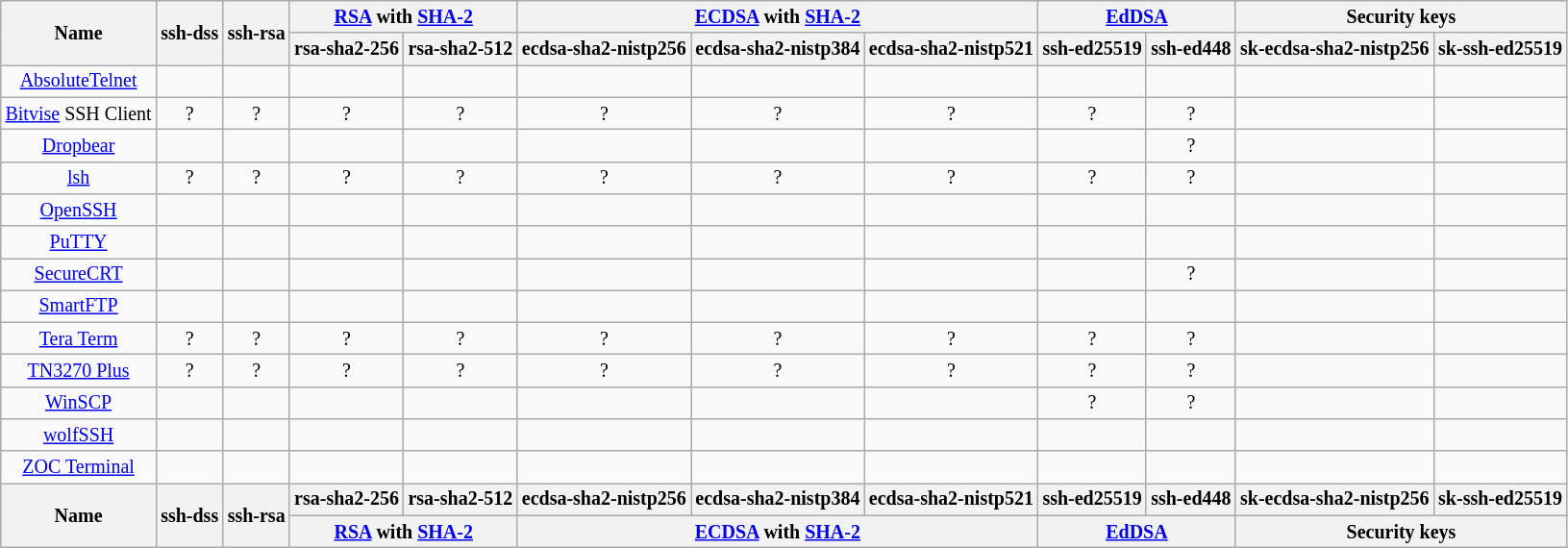<table class="wikitable sortable sort-under" style="font-size: smaller; text-align: center; width: auto;">
<tr>
<th rowspan="2">Name</th>
<th rowspan="2">ssh-dss</th>
<th rowspan="2">ssh-rsa</th>
<th colspan="2"><a href='#'>RSA</a> with <a href='#'>SHA-2</a></th>
<th colspan="3"><a href='#'>ECDSA</a> with <a href='#'>SHA-2</a></th>
<th colspan="2"><a href='#'>EdDSA</a></th>
<th colspan="2">Security keys</th>
</tr>
<tr>
<th>rsa-sha2-256</th>
<th>rsa-sha2-512</th>
<th>ecdsa-sha2-nistp256</th>
<th>ecdsa-sha2-nistp384</th>
<th>ecdsa-sha2-nistp521</th>
<th>ssh-ed25519</th>
<th>ssh-ed448</th>
<th>sk-ecdsa-sha2-nistp256</th>
<th>sk-ssh-ed25519</th>
</tr>
<tr>
<td><a href='#'>AbsoluteTelnet</a></td>
<td></td>
<td></td>
<td></td>
<td></td>
<td></td>
<td></td>
<td></td>
<td></td>
<td></td>
<td></td>
<td></td>
</tr>
<tr>
<td><a href='#'>Bitvise</a> SSH Client</td>
<td>?</td>
<td>?</td>
<td>?</td>
<td>?</td>
<td>?</td>
<td>?</td>
<td>?</td>
<td>?</td>
<td>?</td>
<td></td>
<td></td>
</tr>
<tr>
<td><a href='#'>Dropbear</a></td>
<td></td>
<td></td>
<td></td>
<td></td>
<td></td>
<td></td>
<td></td>
<td></td>
<td>?</td>
<td></td>
<td></td>
</tr>
<tr>
<td><a href='#'>lsh</a></td>
<td>?</td>
<td>?</td>
<td>?</td>
<td>?</td>
<td>?</td>
<td>?</td>
<td>?</td>
<td>?</td>
<td>?</td>
<td></td>
<td></td>
</tr>
<tr>
<td><a href='#'>OpenSSH</a></td>
<td></td>
<td></td>
<td></td>
<td></td>
<td></td>
<td></td>
<td></td>
<td></td>
<td></td>
<td></td>
<td></td>
</tr>
<tr>
<td><a href='#'>PuTTY</a></td>
<td></td>
<td></td>
<td></td>
<td></td>
<td></td>
<td></td>
<td></td>
<td></td>
<td></td>
<td></td>
<td></td>
</tr>
<tr>
<td><a href='#'>SecureCRT</a></td>
<td></td>
<td></td>
<td></td>
<td></td>
<td></td>
<td></td>
<td></td>
<td></td>
<td>?</td>
<td></td>
<td></td>
</tr>
<tr>
<td><a href='#'>SmartFTP</a></td>
<td></td>
<td></td>
<td></td>
<td></td>
<td></td>
<td></td>
<td></td>
<td></td>
<td></td>
<td></td>
<td></td>
</tr>
<tr>
<td><a href='#'>Tera Term</a></td>
<td>?</td>
<td>?</td>
<td>?</td>
<td>?</td>
<td>?</td>
<td>?</td>
<td>?</td>
<td>?</td>
<td>?</td>
<td></td>
<td></td>
</tr>
<tr>
<td><a href='#'>TN3270 Plus</a></td>
<td>?</td>
<td>?</td>
<td>?</td>
<td>?</td>
<td>?</td>
<td>?</td>
<td>?</td>
<td>?</td>
<td>?</td>
<td></td>
<td></td>
</tr>
<tr>
<td><a href='#'>WinSCP</a></td>
<td></td>
<td></td>
<td></td>
<td></td>
<td></td>
<td></td>
<td></td>
<td>?</td>
<td>?</td>
<td></td>
<td></td>
</tr>
<tr>
<td><a href='#'>wolfSSH</a></td>
<td></td>
<td></td>
<td></td>
<td></td>
<td></td>
<td></td>
<td></td>
<td></td>
<td></td>
<td></td>
<td></td>
</tr>
<tr>
<td><a href='#'>ZOC Terminal</a></td>
<td></td>
<td></td>
<td></td>
<td></td>
<td></td>
<td></td>
<td></td>
<td></td>
<td></td>
<td></td>
<td></td>
</tr>
<tr>
<th rowspan="2">Name</th>
<th rowspan="2">ssh-dss</th>
<th rowspan="2">ssh-rsa</th>
<th>rsa-sha2-256</th>
<th>rsa-sha2-512</th>
<th>ecdsa-sha2-nistp256</th>
<th>ecdsa-sha2-nistp384</th>
<th>ecdsa-sha2-nistp521</th>
<th>ssh-ed25519</th>
<th>ssh-ed448</th>
<th>sk-ecdsa-sha2-nistp256</th>
<th>sk-ssh-ed25519</th>
</tr>
<tr>
<th colspan="2"><a href='#'>RSA</a> with <a href='#'>SHA-2</a></th>
<th colspan="3"><a href='#'>ECDSA</a> with <a href='#'>SHA-2</a></th>
<th colspan="2"><a href='#'>EdDSA</a></th>
<th colspan="2">Security keys</th>
</tr>
</table>
